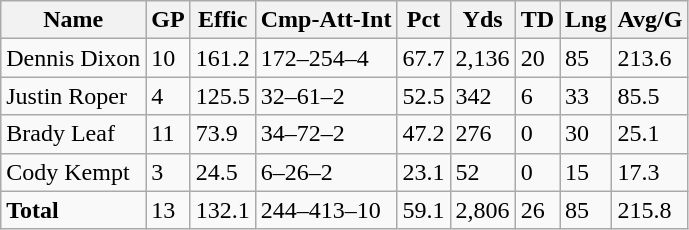<table class="wikitable" style="white-space:nowrap;">
<tr>
<th>Name</th>
<th>GP</th>
<th>Effic</th>
<th>Cmp-Att-Int</th>
<th>Pct</th>
<th>Yds</th>
<th>TD</th>
<th>Lng</th>
<th>Avg/G</th>
</tr>
<tr>
<td>Dennis Dixon</td>
<td>10</td>
<td>161.2</td>
<td>172–254–4</td>
<td>67.7</td>
<td>2,136</td>
<td>20</td>
<td>85</td>
<td>213.6</td>
</tr>
<tr>
<td>Justin Roper</td>
<td>4</td>
<td>125.5</td>
<td>32–61–2</td>
<td>52.5</td>
<td>342</td>
<td>6</td>
<td>33</td>
<td>85.5</td>
</tr>
<tr>
<td>Brady Leaf</td>
<td>11</td>
<td>73.9</td>
<td>34–72–2</td>
<td>47.2</td>
<td>276</td>
<td>0</td>
<td>30</td>
<td>25.1</td>
</tr>
<tr>
<td>Cody Kempt</td>
<td>3</td>
<td>24.5</td>
<td>6–26–2</td>
<td>23.1</td>
<td>52</td>
<td>0</td>
<td>15</td>
<td>17.3</td>
</tr>
<tr>
<td><strong>Total</strong></td>
<td>13</td>
<td>132.1</td>
<td>244–413–10</td>
<td>59.1</td>
<td>2,806</td>
<td>26</td>
<td>85</td>
<td>215.8</td>
</tr>
</table>
